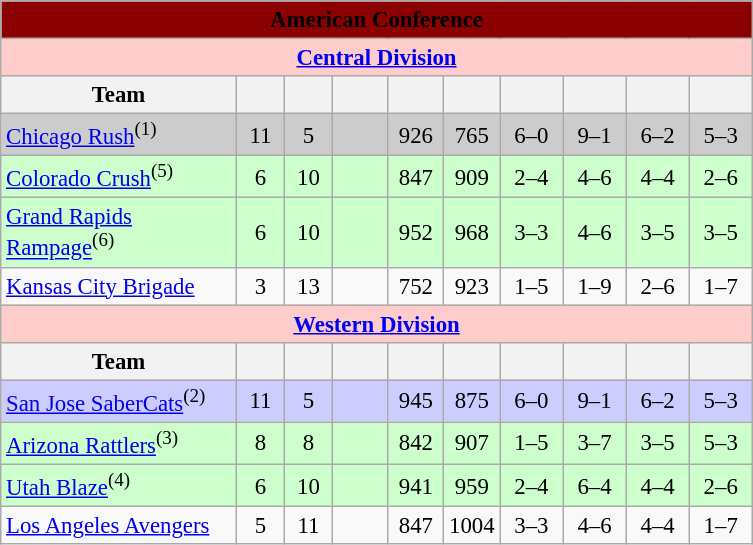<table class="wikitable" style="font-size:95%; text-align:center;">
<tr>
<td colspan="10" align="center" bgcolor="darkred"><span><strong>American Conference</strong></span></td>
</tr>
<tr>
<th colspan="10" style="background-color:#fcc;text-align:center;vertical-align:middle;"><strong><a href='#'>Central Division</a></strong></th>
</tr>
<tr>
<th width="150">Team</th>
<th width="25"></th>
<th width="25"></th>
<th width="30"></th>
<th width="30"></th>
<th width="30"></th>
<th width="35"></th>
<th width="35"></th>
<th width="35"></th>
<th width="35"></th>
</tr>
<tr style="background-color:#cccccc">
<td style="text-align:left;"><a href='#'>Chicago Rush</a><sup>(1)</sup></td>
<td>11</td>
<td>5</td>
<td></td>
<td>926</td>
<td>765</td>
<td>6–0</td>
<td>9–1</td>
<td>6–2</td>
<td>5–3</td>
</tr>
<tr style="background-color:#ccffcc">
<td style="text-align:left;"><a href='#'>Colorado Crush</a><sup>(5)</sup></td>
<td>6</td>
<td>10</td>
<td></td>
<td>847</td>
<td>909</td>
<td>2–4</td>
<td>4–6</td>
<td>4–4</td>
<td>2–6</td>
</tr>
<tr style="background-color:#ccffcc">
<td style="text-align:left;"><a href='#'>Grand Rapids Rampage</a><sup>(6)</sup></td>
<td>6</td>
<td>10</td>
<td></td>
<td>952</td>
<td>968</td>
<td>3–3</td>
<td>4–6</td>
<td>3–5</td>
<td>3–5</td>
</tr>
<tr>
<td style="text-align:left;"><a href='#'>Kansas City Brigade</a></td>
<td>3</td>
<td>13</td>
<td></td>
<td>752</td>
<td>923</td>
<td>1–5</td>
<td>1–9</td>
<td>2–6</td>
<td>1–7</td>
</tr>
<tr>
<th colspan="10" style="background-color:#fcc;text-align:center;vertical-align:middle;"><strong><a href='#'>Western Division</a></strong></th>
</tr>
<tr>
<th width="150">Team</th>
<th width="25"></th>
<th width="25"></th>
<th width="30"></th>
<th width="30"></th>
<th width="30"></th>
<th width="35"></th>
<th width="35"></th>
<th width="35"></th>
<th width="35"></th>
</tr>
<tr style="background-color:#ccccff">
<td style="text-align:left;"><a href='#'>San Jose SaberCats</a><sup>(2)</sup></td>
<td>11</td>
<td>5</td>
<td></td>
<td>945</td>
<td>875</td>
<td>6–0</td>
<td>9–1</td>
<td>6–2</td>
<td>5–3</td>
</tr>
<tr style="background-color:#ccffcc">
<td style="text-align:left;"><a href='#'>Arizona Rattlers</a><sup>(3)</sup></td>
<td>8</td>
<td>8</td>
<td></td>
<td>842</td>
<td>907</td>
<td>1–5</td>
<td>3–7</td>
<td>3–5</td>
<td>5–3</td>
</tr>
<tr style="background-color:#ccffcc">
<td style="text-align:left;"><a href='#'>Utah Blaze</a><sup>(4)</sup></td>
<td>6</td>
<td>10</td>
<td></td>
<td>941</td>
<td>959</td>
<td>2–4</td>
<td>6–4</td>
<td>4–4</td>
<td>2–6</td>
</tr>
<tr>
<td style="text-align:left;"><a href='#'>Los Angeles Avengers</a></td>
<td>5</td>
<td>11</td>
<td></td>
<td>847</td>
<td>1004</td>
<td>3–3</td>
<td>4–6</td>
<td>4–4</td>
<td>1–7</td>
</tr>
</table>
